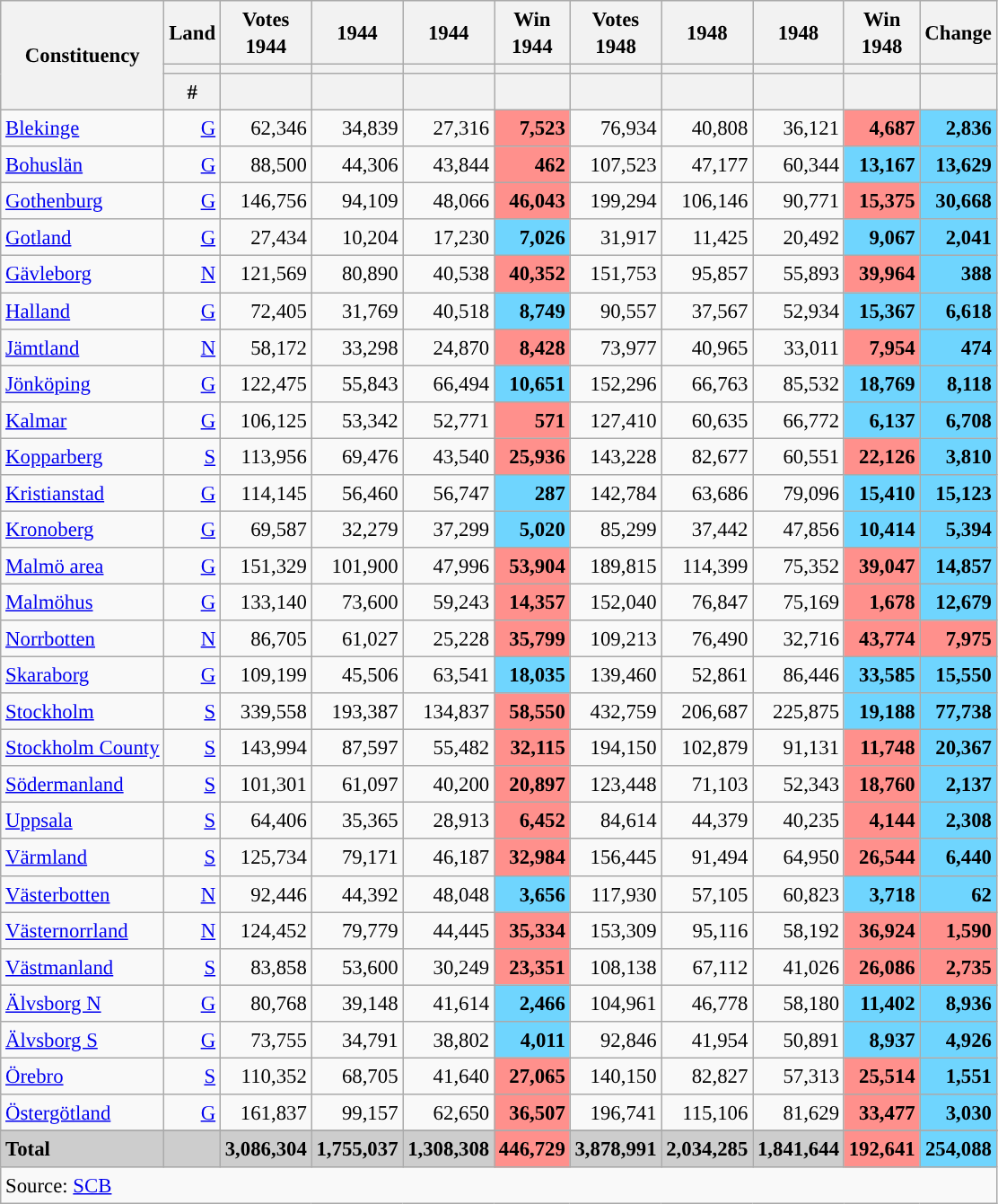<table class="wikitable sortable" style="text-align:right; font-size:95%; line-height:20px;">
<tr>
<th rowspan="3">Constituency</th>
<th>Land</th>
<th width="30px" class="unsortable">Votes 1944</th>
<th> 1944</th>
<th> 1944</th>
<th width="30px" class="unsortable">Win 1944</th>
<th width="30px" class="unsortable">Votes 1948</th>
<th> 1948</th>
<th> 1948</th>
<th width="30px" class="unsortable">Win 1948</th>
<th width="30px" class="unsortable">Change</th>
</tr>
<tr>
<th></th>
<th></th>
<th style="background:"></th>
<th style="background:"></th>
<th></th>
<th></th>
<th style="background:"></th>
<th style="background:"></th>
<th></th>
<th></th>
</tr>
<tr>
<th data-sort-type="number">#</th>
<th data-sort-type="number"></th>
<th data-sort-type="number"></th>
<th data-sort-type="number"></th>
<th data-sort-type="number"></th>
<th data-sort-type="number"></th>
<th data-sort-type="number"></th>
<th data-sort-type="number"></th>
<th data-sort-type="number"></th>
<th data-sort-type="number"></th>
</tr>
<tr>
<td align="left"><a href='#'>Blekinge</a></td>
<td><a href='#'>G</a></td>
<td>62,346</td>
<td>34,839</td>
<td>27,316</td>
<td bgcolor=#ff908c><strong>7,523</strong></td>
<td>76,934</td>
<td>40,808</td>
<td>36,121</td>
<td bgcolor=#ff908c><strong>4,687</strong></td>
<td bgcolor=#6fd5fe><strong>2,836</strong></td>
</tr>
<tr>
<td align="left"><a href='#'>Bohuslän</a></td>
<td><a href='#'>G</a></td>
<td>88,500</td>
<td>44,306</td>
<td>43,844</td>
<td bgcolor=#ff908c><strong>462</strong></td>
<td>107,523</td>
<td>47,177</td>
<td>60,344</td>
<td bgcolor=#6fd5fe><strong>13,167</strong></td>
<td bgcolor=#6fd5fe><strong>13,629</strong></td>
</tr>
<tr>
<td align="left"><a href='#'>Gothenburg</a></td>
<td><a href='#'>G</a></td>
<td>146,756</td>
<td>94,109</td>
<td>48,066</td>
<td bgcolor=#ff908c><strong>46,043</strong></td>
<td>199,294</td>
<td>106,146</td>
<td>90,771</td>
<td bgcolor=#ff908c><strong>15,375</strong></td>
<td bgcolor=#6fd5fe><strong>30,668</strong></td>
</tr>
<tr>
<td align="left"><a href='#'>Gotland</a></td>
<td><a href='#'>G</a></td>
<td>27,434</td>
<td>10,204</td>
<td>17,230</td>
<td bgcolor=#6fd5fe><strong>7,026</strong></td>
<td>31,917</td>
<td>11,425</td>
<td>20,492</td>
<td bgcolor=#6fd5fe><strong>9,067</strong></td>
<td bgcolor=#6fd5fe><strong>2,041</strong></td>
</tr>
<tr>
<td align="left"><a href='#'>Gävleborg</a></td>
<td><a href='#'>N</a></td>
<td>121,569</td>
<td>80,890</td>
<td>40,538</td>
<td bgcolor=#ff908c><strong>40,352</strong></td>
<td>151,753</td>
<td>95,857</td>
<td>55,893</td>
<td bgcolor=#ff908c><strong>39,964</strong></td>
<td bgcolor=#6fd5fe><strong>388</strong></td>
</tr>
<tr>
<td align="left"><a href='#'>Halland</a></td>
<td><a href='#'>G</a></td>
<td>72,405</td>
<td>31,769</td>
<td>40,518</td>
<td bgcolor=#6fd5fe><strong>8,749</strong></td>
<td>90,557</td>
<td>37,567</td>
<td>52,934</td>
<td bgcolor=#6fd5fe><strong>15,367</strong></td>
<td bgcolor=#6fd5fe><strong>6,618</strong></td>
</tr>
<tr>
<td align="left"><a href='#'>Jämtland</a></td>
<td><a href='#'>N</a></td>
<td>58,172</td>
<td>33,298</td>
<td>24,870</td>
<td bgcolor=#ff908c><strong>8,428</strong></td>
<td>73,977</td>
<td>40,965</td>
<td>33,011</td>
<td bgcolor=#ff908c><strong>7,954</strong></td>
<td bgcolor=#6fd5fe><strong>474</strong></td>
</tr>
<tr>
<td align="left"><a href='#'>Jönköping</a></td>
<td><a href='#'>G</a></td>
<td>122,475</td>
<td>55,843</td>
<td>66,494</td>
<td bgcolor=#6fd5fe><strong>10,651</strong></td>
<td>152,296</td>
<td>66,763</td>
<td>85,532</td>
<td bgcolor=#6fd5fe><strong>18,769</strong></td>
<td bgcolor=#6fd5fe><strong>8,118</strong></td>
</tr>
<tr>
<td align="left"><a href='#'>Kalmar</a></td>
<td><a href='#'>G</a></td>
<td>106,125</td>
<td>53,342</td>
<td>52,771</td>
<td bgcolor=#ff908c><strong>571</strong></td>
<td>127,410</td>
<td>60,635</td>
<td>66,772</td>
<td bgcolor=#6fd5fe><strong>6,137</strong></td>
<td bgcolor=#6fd5fe><strong>6,708</strong></td>
</tr>
<tr>
<td align="left"><a href='#'>Kopparberg</a></td>
<td><a href='#'>S</a></td>
<td>113,956</td>
<td>69,476</td>
<td>43,540</td>
<td bgcolor=#ff908c><strong>25,936</strong></td>
<td>143,228</td>
<td>82,677</td>
<td>60,551</td>
<td bgcolor=#ff908c><strong>22,126</strong></td>
<td bgcolor=#6fd5fe><strong>3,810</strong></td>
</tr>
<tr>
<td align="left"><a href='#'>Kristianstad</a></td>
<td><a href='#'>G</a></td>
<td>114,145</td>
<td>56,460</td>
<td>56,747</td>
<td bgcolor=#6fd5fe><strong>287</strong></td>
<td>142,784</td>
<td>63,686</td>
<td>79,096</td>
<td bgcolor=#6fd5fe><strong>15,410</strong></td>
<td bgcolor=#6fd5fe><strong>15,123</strong></td>
</tr>
<tr>
<td align="left"><a href='#'>Kronoberg</a></td>
<td><a href='#'>G</a></td>
<td>69,587</td>
<td>32,279</td>
<td>37,299</td>
<td bgcolor=#6fd5fe><strong>5,020</strong></td>
<td>85,299</td>
<td>37,442</td>
<td>47,856</td>
<td bgcolor=#6fd5fe><strong>10,414</strong></td>
<td bgcolor=#6fd5fe><strong>5,394</strong></td>
</tr>
<tr>
<td align="left"><a href='#'>Malmö area</a></td>
<td><a href='#'>G</a></td>
<td>151,329</td>
<td>101,900</td>
<td>47,996</td>
<td bgcolor=#ff908c><strong>53,904</strong></td>
<td>189,815</td>
<td>114,399</td>
<td>75,352</td>
<td bgcolor=#ff908c><strong>39,047</strong></td>
<td bgcolor=#6fd5fe><strong>14,857</strong></td>
</tr>
<tr>
<td align="left"><a href='#'>Malmöhus</a></td>
<td><a href='#'>G</a></td>
<td>133,140</td>
<td>73,600</td>
<td>59,243</td>
<td bgcolor=#ff908c><strong>14,357</strong></td>
<td>152,040</td>
<td>76,847</td>
<td>75,169</td>
<td bgcolor=#ff908c><strong>1,678</strong></td>
<td bgcolor=#6fd5fe><strong>12,679</strong></td>
</tr>
<tr>
<td align="left"><a href='#'>Norrbotten</a></td>
<td><a href='#'>N</a></td>
<td>86,705</td>
<td>61,027</td>
<td>25,228</td>
<td bgcolor=#ff908c><strong>35,799</strong></td>
<td>109,213</td>
<td>76,490</td>
<td>32,716</td>
<td bgcolor=#ff908c><strong>43,774</strong></td>
<td bgcolor=#ff908c><strong>7,975</strong></td>
</tr>
<tr>
<td align="left"><a href='#'>Skaraborg</a></td>
<td><a href='#'>G</a></td>
<td>109,199</td>
<td>45,506</td>
<td>63,541</td>
<td bgcolor=#6fd5fe><strong>18,035</strong></td>
<td>139,460</td>
<td>52,861</td>
<td>86,446</td>
<td bgcolor=#6fd5fe><strong>33,585</strong></td>
<td bgcolor=#6fd5fe><strong>15,550</strong></td>
</tr>
<tr>
<td align="left"><a href='#'>Stockholm</a></td>
<td><a href='#'>S</a></td>
<td>339,558</td>
<td>193,387</td>
<td>134,837</td>
<td bgcolor=#ff908c><strong>58,550</strong></td>
<td>432,759</td>
<td>206,687</td>
<td>225,875</td>
<td bgcolor=#6fd5fe><strong>19,188</strong></td>
<td bgcolor=#6fd5fe><strong>77,738</strong></td>
</tr>
<tr>
<td align="left"><a href='#'>Stockholm County</a></td>
<td><a href='#'>S</a></td>
<td>143,994</td>
<td>87,597</td>
<td>55,482</td>
<td bgcolor=#ff908c><strong>32,115</strong></td>
<td>194,150</td>
<td>102,879</td>
<td>91,131</td>
<td bgcolor=#ff908c><strong>11,748</strong></td>
<td bgcolor=#6fd5fe><strong>20,367</strong></td>
</tr>
<tr>
<td align="left"><a href='#'>Södermanland</a></td>
<td><a href='#'>S</a></td>
<td>101,301</td>
<td>61,097</td>
<td>40,200</td>
<td bgcolor=#ff908c><strong>20,897</strong></td>
<td>123,448</td>
<td>71,103</td>
<td>52,343</td>
<td bgcolor=#ff908c><strong>18,760</strong></td>
<td bgcolor=#6fd5fe><strong>2,137</strong></td>
</tr>
<tr>
<td align="left"><a href='#'>Uppsala</a></td>
<td><a href='#'>S</a></td>
<td>64,406</td>
<td>35,365</td>
<td>28,913</td>
<td bgcolor=#ff908c><strong>6,452</strong></td>
<td>84,614</td>
<td>44,379</td>
<td>40,235</td>
<td bgcolor=#ff908c><strong>4,144</strong></td>
<td bgcolor=#6fd5fe><strong>2,308</strong></td>
</tr>
<tr>
<td align="left"><a href='#'>Värmland</a></td>
<td><a href='#'>S</a></td>
<td>125,734</td>
<td>79,171</td>
<td>46,187</td>
<td bgcolor=#ff908c><strong>32,984</strong></td>
<td>156,445</td>
<td>91,494</td>
<td>64,950</td>
<td bgcolor=#ff908c><strong>26,544</strong></td>
<td bgcolor=#6fd5fe><strong>6,440</strong></td>
</tr>
<tr>
<td align="left"><a href='#'>Västerbotten</a></td>
<td><a href='#'>N</a></td>
<td>92,446</td>
<td>44,392</td>
<td>48,048</td>
<td bgcolor=#6fd5fe><strong>3,656</strong></td>
<td>117,930</td>
<td>57,105</td>
<td>60,823</td>
<td bgcolor=#6fd5fe><strong>3,718</strong></td>
<td bgcolor=#6fd5fe><strong>62</strong></td>
</tr>
<tr>
<td align="left"><a href='#'>Västernorrland</a></td>
<td><a href='#'>N</a></td>
<td>124,452</td>
<td>79,779</td>
<td>44,445</td>
<td bgcolor=#ff908c><strong>35,334</strong></td>
<td>153,309</td>
<td>95,116</td>
<td>58,192</td>
<td bgcolor=#ff908c><strong>36,924</strong></td>
<td bgcolor=#ff908c><strong>1,590</strong></td>
</tr>
<tr>
<td align="left"><a href='#'>Västmanland</a></td>
<td><a href='#'>S</a></td>
<td>83,858</td>
<td>53,600</td>
<td>30,249</td>
<td bgcolor=#ff908c><strong>23,351</strong></td>
<td>108,138</td>
<td>67,112</td>
<td>41,026</td>
<td bgcolor=#ff908c><strong>26,086</strong></td>
<td bgcolor=#ff908c><strong>2,735</strong></td>
</tr>
<tr>
<td align="left"><a href='#'>Älvsborg N</a></td>
<td><a href='#'>G</a></td>
<td>80,768</td>
<td>39,148</td>
<td>41,614</td>
<td bgcolor=#6fd5fe><strong>2,466</strong></td>
<td>104,961</td>
<td>46,778</td>
<td>58,180</td>
<td bgcolor=#6fd5fe><strong>11,402</strong></td>
<td bgcolor=#6fd5fe><strong>8,936</strong></td>
</tr>
<tr>
<td align="left"><a href='#'>Älvsborg S</a></td>
<td><a href='#'>G</a></td>
<td>73,755</td>
<td>34,791</td>
<td>38,802</td>
<td bgcolor=#6fd5fe><strong>4,011</strong></td>
<td>92,846</td>
<td>41,954</td>
<td>50,891</td>
<td bgcolor=#6fd5fe><strong>8,937</strong></td>
<td bgcolor=#6fd5fe><strong>4,926</strong></td>
</tr>
<tr>
<td align="left"><a href='#'>Örebro</a></td>
<td><a href='#'>S</a></td>
<td>110,352</td>
<td>68,705</td>
<td>41,640</td>
<td bgcolor=#ff908c><strong>27,065</strong></td>
<td>140,150</td>
<td>82,827</td>
<td>57,313</td>
<td bgcolor=#ff908c><strong>25,514</strong></td>
<td bgcolor=#6fd5fe><strong>1,551</strong></td>
</tr>
<tr>
<td align="left"><a href='#'>Östergötland</a></td>
<td><a href='#'>G</a></td>
<td>161,837</td>
<td>99,157</td>
<td>62,650</td>
<td bgcolor=#ff908c><strong>36,507</strong></td>
<td>196,741</td>
<td>115,106</td>
<td>81,629</td>
<td bgcolor=#ff908c><strong>33,477</strong></td>
<td bgcolor=#6fd5fe><strong>3,030</strong></td>
</tr>
<tr>
</tr>
<tr style="background:#CDCDCD;">
<td align="left"><strong>Total</strong></td>
<td></td>
<td><strong>3,086,304</strong></td>
<td><strong>1,755,037</strong></td>
<td><strong>1,308,308</strong></td>
<td bgcolor=#ff908c><strong>446,729</strong></td>
<td><strong>3,878,991</strong></td>
<td><strong>2,034,285</strong></td>
<td><strong>1,841,644</strong></td>
<td bgcolor=#ff908c><strong>192,641</strong></td>
<td bgcolor=#6fd5fe><strong>254,088</strong></td>
</tr>
<tr>
<td colspan="11" align="left">Source: <a href='#'>SCB</a></td>
</tr>
</table>
